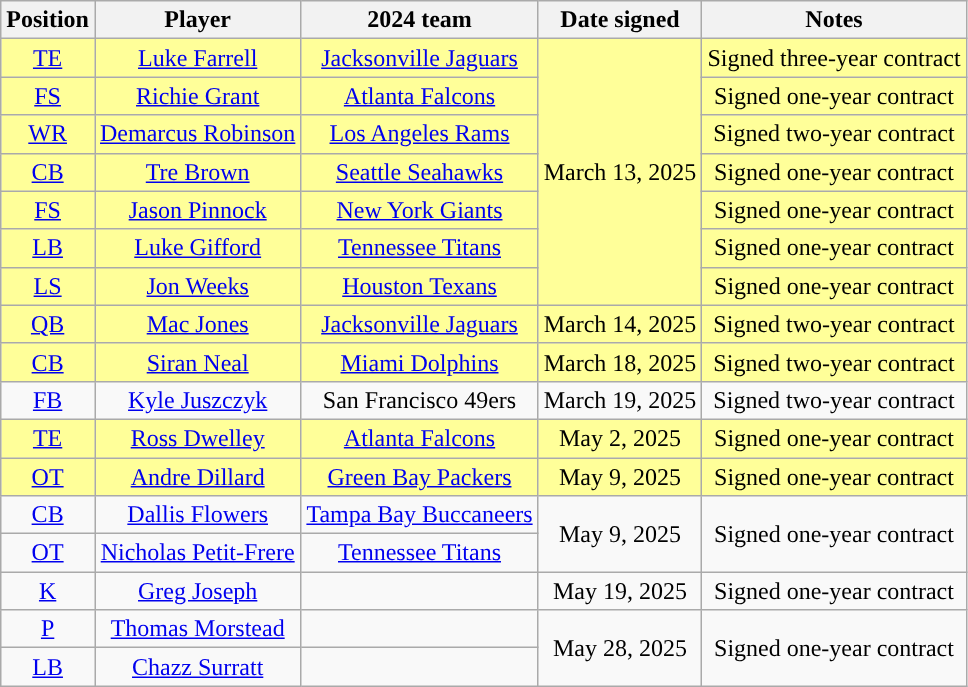<table class="sortable wikitable" style="text-align:center">
<tr>
<th>Position</th>
<th>Player</th>
<th>2024 team</th>
<th>Date signed</th>
<th>Notes</th>
</tr>
<tr style="background:#ff9">
<td><a href='#'>TE</a></td>
<td><a href='#'>Luke Farrell</a></td>
<td><a href='#'>Jacksonville Jaguars</a></td>
<td rowspan="7">March 13, 2025</td>
<td>Signed three-year contract</td>
</tr>
<tr style="background:#ff9">
<td><a href='#'>FS</a></td>
<td><a href='#'>Richie Grant</a></td>
<td><a href='#'>Atlanta Falcons</a></td>
<td>Signed one-year contract</td>
</tr>
<tr style="background:#ff9">
<td><a href='#'>WR</a></td>
<td><a href='#'>Demarcus Robinson</a></td>
<td><a href='#'>Los Angeles Rams</a></td>
<td>Signed two-year contract</td>
</tr>
<tr style="background:#ff9">
<td><a href='#'>CB</a></td>
<td><a href='#'>Tre Brown</a></td>
<td><a href='#'>Seattle Seahawks</a></td>
<td>Signed one-year contract</td>
</tr>
<tr style="background:#ff9">
<td><a href='#'>FS</a></td>
<td><a href='#'>Jason Pinnock</a></td>
<td><a href='#'>New York Giants</a></td>
<td>Signed one-year contract</td>
</tr>
<tr style="background:#ff9">
<td><a href='#'>LB</a></td>
<td><a href='#'>Luke Gifford</a></td>
<td><a href='#'>Tennessee Titans</a></td>
<td>Signed one-year contract</td>
</tr>
<tr style="background:#ff9">
<td><a href='#'>LS</a></td>
<td><a href='#'>Jon Weeks</a></td>
<td><a href='#'>Houston Texans</a></td>
<td>Signed one-year contract</td>
</tr>
<tr style="background:#ff9">
<td><a href='#'>QB</a></td>
<td><a href='#'>Mac Jones</a></td>
<td><a href='#'>Jacksonville Jaguars</a></td>
<td>March 14, 2025</td>
<td>Signed two-year contract</td>
</tr>
<tr style="background:#ff9">
<td><a href='#'>CB</a></td>
<td><a href='#'>Siran Neal</a></td>
<td><a href='#'>Miami Dolphins</a></td>
<td>March 18, 2025</td>
<td>Signed two-year contract</td>
</tr>
<tr>
<td><a href='#'>FB</a></td>
<td><a href='#'>Kyle Juszczyk</a></td>
<td>San Francisco 49ers</td>
<td>March 19, 2025</td>
<td>Signed two-year contract</td>
</tr>
<tr style="background:#ff9">
<td><a href='#'>TE</a></td>
<td><a href='#'>Ross Dwelley</a></td>
<td><a href='#'>Atlanta Falcons</a></td>
<td>May 2, 2025</td>
<td>Signed one-year contract</td>
</tr>
<tr style="background:#ff9">
<td><a href='#'>OT</a></td>
<td><a href='#'>Andre Dillard</a></td>
<td><a href='#'>Green Bay Packers</a></td>
<td>May 9, 2025</td>
<td>Signed one-year contract</td>
</tr>
<tr>
<td><a href='#'>CB</a></td>
<td><a href='#'>Dallis Flowers</a></td>
<td><a href='#'>Tampa Bay Buccaneers</a></td>
<td rowspan="2">May 9, 2025</td>
<td rowspan="2">Signed one-year contract</td>
</tr>
<tr>
<td><a href='#'>OT</a></td>
<td><a href='#'>Nicholas Petit-Frere</a></td>
<td><a href='#'>Tennessee Titans</a></td>
</tr>
<tr>
<td><a href='#'>K</a></td>
<td><a href='#'>Greg Joseph</a></td>
<td></td>
<td>May 19, 2025</td>
<td>Signed one-year contract</td>
</tr>
<tr>
<td><a href='#'>P</a></td>
<td><a href='#'>Thomas Morstead</a></td>
<td></td>
<td rowspan="2">May 28, 2025</td>
<td rowspan="2">Signed one-year contract</td>
</tr>
<tr>
<td><a href='#'>LB</a></td>
<td><a href='#'>Chazz Surratt</a></td>
<td></td>
</tr>
</table>
